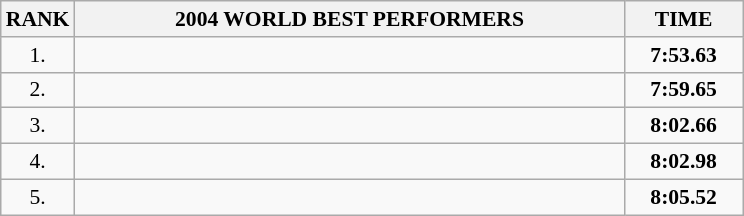<table class="wikitable" style="border-collapse: collapse; font-size: 90%;">
<tr>
<th>RANK</th>
<th align="center" style="width: 25em">2004 WORLD BEST PERFORMERS</th>
<th align="center" style="width: 5em">TIME</th>
</tr>
<tr>
<td align="center">1.</td>
<td></td>
<td align="center"><strong>7:53.63</strong></td>
</tr>
<tr>
<td align="center">2.</td>
<td></td>
<td align="center"><strong>7:59.65</strong></td>
</tr>
<tr>
<td align="center">3.</td>
<td></td>
<td align="center"><strong>8:02.66</strong></td>
</tr>
<tr>
<td align="center">4.</td>
<td></td>
<td align="center"><strong>8:02.98</strong></td>
</tr>
<tr>
<td align="center">5.</td>
<td></td>
<td align="center"><strong>8:05.52</strong></td>
</tr>
</table>
